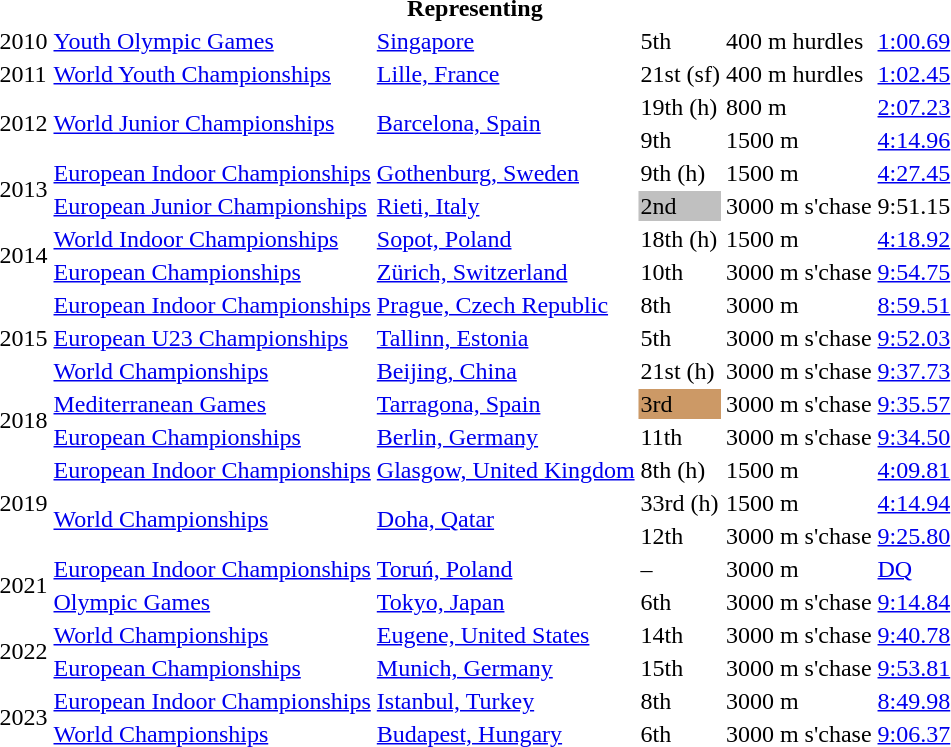<table>
<tr>
<th colspan="6">Representing </th>
</tr>
<tr>
<td>2010</td>
<td><a href='#'>Youth Olympic Games</a></td>
<td><a href='#'>Singapore</a></td>
<td>5th</td>
<td>400 m hurdles</td>
<td><a href='#'>1:00.69</a></td>
</tr>
<tr>
<td>2011</td>
<td><a href='#'>World Youth Championships</a></td>
<td><a href='#'>Lille, France</a></td>
<td>21st (sf)</td>
<td>400 m hurdles</td>
<td><a href='#'>1:02.45</a></td>
</tr>
<tr>
<td rowspan=2>2012</td>
<td rowspan=2><a href='#'>World Junior Championships</a></td>
<td rowspan=2><a href='#'>Barcelona, Spain</a></td>
<td>19th (h)</td>
<td>800 m</td>
<td><a href='#'>2:07.23</a></td>
</tr>
<tr>
<td>9th</td>
<td>1500 m</td>
<td><a href='#'>4:14.96</a></td>
</tr>
<tr>
<td rowspan=2>2013</td>
<td><a href='#'>European Indoor Championships</a></td>
<td><a href='#'>Gothenburg, Sweden</a></td>
<td>9th (h)</td>
<td>1500 m</td>
<td><a href='#'>4:27.45</a></td>
</tr>
<tr>
<td><a href='#'>European Junior Championships</a></td>
<td><a href='#'>Rieti, Italy</a></td>
<td bgcolor=silver>2nd</td>
<td>3000 m s'chase</td>
<td>9:51.15</td>
</tr>
<tr>
<td rowspan=2>2014</td>
<td><a href='#'>World Indoor Championships</a></td>
<td><a href='#'>Sopot, Poland</a></td>
<td>18th (h)</td>
<td>1500 m</td>
<td><a href='#'>4:18.92</a></td>
</tr>
<tr>
<td><a href='#'>European Championships</a></td>
<td><a href='#'>Zürich, Switzerland</a></td>
<td>10th</td>
<td>3000 m s'chase</td>
<td><a href='#'>9:54.75</a></td>
</tr>
<tr>
<td rowspan=3>2015</td>
<td><a href='#'>European Indoor Championships</a></td>
<td><a href='#'>Prague, Czech Republic</a></td>
<td>8th</td>
<td>3000 m</td>
<td><a href='#'>8:59.51</a></td>
</tr>
<tr>
<td><a href='#'>European U23 Championships</a></td>
<td><a href='#'>Tallinn, Estonia</a></td>
<td>5th</td>
<td>3000 m s'chase</td>
<td><a href='#'>9:52.03</a></td>
</tr>
<tr>
<td><a href='#'>World Championships</a></td>
<td><a href='#'>Beijing, China</a></td>
<td>21st (h)</td>
<td>3000 m s'chase</td>
<td><a href='#'>9:37.73</a></td>
</tr>
<tr>
<td rowspan=2>2018</td>
<td><a href='#'>Mediterranean Games</a></td>
<td><a href='#'>Tarragona, Spain</a></td>
<td bgcolor=cc9966>3rd</td>
<td>3000 m s'chase</td>
<td><a href='#'>9:35.57</a></td>
</tr>
<tr>
<td><a href='#'>European Championships</a></td>
<td><a href='#'>Berlin, Germany</a></td>
<td>11th</td>
<td>3000 m s'chase</td>
<td><a href='#'>9:34.50</a></td>
</tr>
<tr>
<td rowspan=3>2019</td>
<td><a href='#'>European Indoor Championships</a></td>
<td><a href='#'>Glasgow, United Kingdom</a></td>
<td>8th (h)</td>
<td>1500 m</td>
<td><a href='#'>4:09.81</a></td>
</tr>
<tr>
<td rowspan=2><a href='#'>World Championships</a></td>
<td rowspan=2><a href='#'>Doha, Qatar</a></td>
<td>33rd (h)</td>
<td>1500 m</td>
<td><a href='#'>4:14.94</a></td>
</tr>
<tr>
<td>12th</td>
<td>3000 m s'chase</td>
<td><a href='#'>9:25.80</a></td>
</tr>
<tr>
<td rowspan=2>2021</td>
<td><a href='#'>European Indoor Championships</a></td>
<td><a href='#'>Toruń, Poland</a></td>
<td>–</td>
<td>3000 m</td>
<td><a href='#'>DQ</a></td>
</tr>
<tr>
<td><a href='#'>Olympic Games</a></td>
<td><a href='#'>Tokyo, Japan</a></td>
<td>6th</td>
<td>3000 m s'chase</td>
<td><a href='#'>9:14.84</a></td>
</tr>
<tr>
<td rowspan=2>2022</td>
<td><a href='#'>World Championships</a></td>
<td><a href='#'>Eugene, United States</a></td>
<td>14th</td>
<td>3000 m s'chase</td>
<td><a href='#'>9:40.78</a></td>
</tr>
<tr>
<td><a href='#'>European Championships</a></td>
<td><a href='#'>Munich, Germany</a></td>
<td>15th</td>
<td>3000 m s'chase</td>
<td><a href='#'>9:53.81</a></td>
</tr>
<tr>
<td rowspan=2>2023</td>
<td><a href='#'>European Indoor Championships</a></td>
<td><a href='#'>Istanbul, Turkey</a></td>
<td>8th</td>
<td>3000 m</td>
<td><a href='#'>8:49.98</a></td>
</tr>
<tr>
<td><a href='#'>World Championships</a></td>
<td><a href='#'>Budapest, Hungary</a></td>
<td>6th</td>
<td>3000 m s'chase</td>
<td><a href='#'>9:06.37</a></td>
</tr>
</table>
